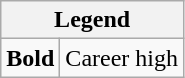<table class="wikitable mw-collapsible mw-collapsed">
<tr>
<th colspan="2">Legend</th>
</tr>
<tr>
<td><strong>Bold</strong></td>
<td>Career high</td>
</tr>
</table>
